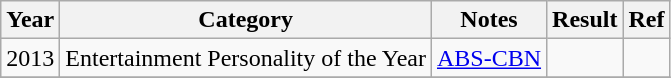<table class="wikitable">
<tr>
<th>Year</th>
<th>Category</th>
<th>Notes</th>
<th>Result</th>
<th>Ref</th>
</tr>
<tr>
<td>2013</td>
<td>Entertainment Personality of the Year</td>
<td><a href='#'>ABS-CBN</a></td>
<td></td>
<td></td>
</tr>
<tr>
</tr>
</table>
